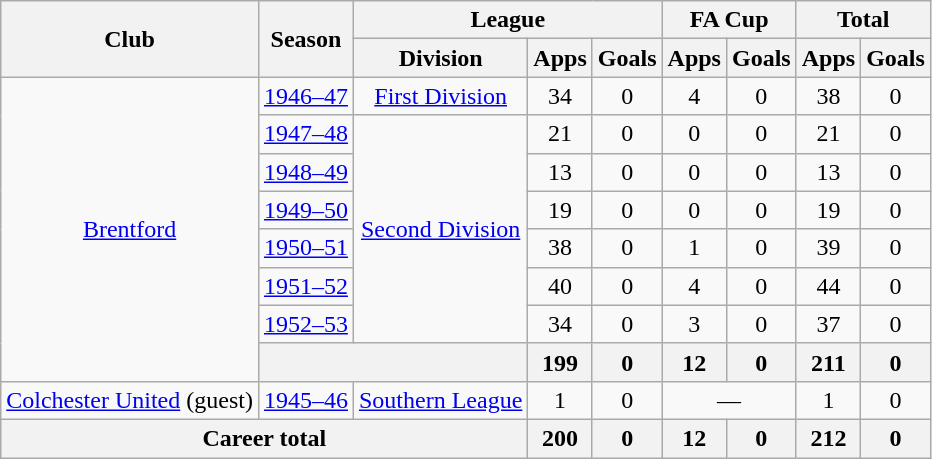<table class="wikitable" style="text-align: center;">
<tr>
<th rowspan="2">Club</th>
<th rowspan="2">Season</th>
<th colspan="3">League</th>
<th colspan="2">FA Cup</th>
<th colspan="2">Total</th>
</tr>
<tr>
<th>Division</th>
<th>Apps</th>
<th>Goals</th>
<th>Apps</th>
<th>Goals</th>
<th>Apps</th>
<th>Goals</th>
</tr>
<tr>
<td rowspan="8"><a href='#'>Brentford</a></td>
<td><a href='#'>1946–47</a></td>
<td><a href='#'>First Division</a></td>
<td>34</td>
<td>0</td>
<td>4</td>
<td>0</td>
<td>38</td>
<td>0</td>
</tr>
<tr>
<td><a href='#'>1947–48</a></td>
<td rowspan="6"><a href='#'>Second Division</a></td>
<td>21</td>
<td>0</td>
<td>0</td>
<td>0</td>
<td>21</td>
<td>0</td>
</tr>
<tr>
<td><a href='#'>1948–49</a></td>
<td>13</td>
<td>0</td>
<td>0</td>
<td>0</td>
<td>13</td>
<td>0</td>
</tr>
<tr>
<td><a href='#'>1949–50</a></td>
<td>19</td>
<td>0</td>
<td>0</td>
<td>0</td>
<td>19</td>
<td>0</td>
</tr>
<tr>
<td><a href='#'>1950–51</a></td>
<td>38</td>
<td>0</td>
<td>1</td>
<td>0</td>
<td>39</td>
<td>0</td>
</tr>
<tr>
<td><a href='#'>1951–52</a></td>
<td>40</td>
<td>0</td>
<td>4</td>
<td>0</td>
<td>44</td>
<td>0</td>
</tr>
<tr>
<td><a href='#'>1952–53</a></td>
<td>34</td>
<td>0</td>
<td>3</td>
<td>0</td>
<td>37</td>
<td>0</td>
</tr>
<tr>
<th colspan="2"></th>
<th>199</th>
<th>0</th>
<th>12</th>
<th>0</th>
<th>211</th>
<th>0</th>
</tr>
<tr>
<td><a href='#'>Colchester United</a> (guest)</td>
<td><a href='#'>1945–46</a></td>
<td><a href='#'>Southern League</a></td>
<td>1</td>
<td>0</td>
<td colspan="2">―</td>
<td>1</td>
<td>0</td>
</tr>
<tr>
<th colspan="3">Career total</th>
<th>200</th>
<th>0</th>
<th>12</th>
<th>0</th>
<th>212</th>
<th>0</th>
</tr>
</table>
